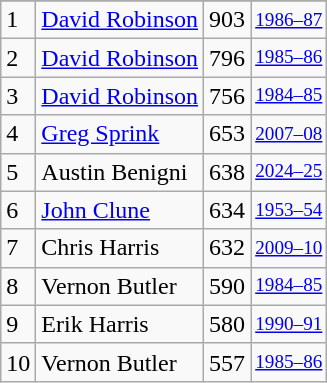<table class="wikitable">
<tr>
</tr>
<tr>
<td>1</td>
<td><a href='#'>David Robinson</a></td>
<td>903</td>
<td style="font-size:80%;"><a href='#'>1986–87</a></td>
</tr>
<tr>
<td>2</td>
<td><a href='#'>David Robinson</a></td>
<td>796</td>
<td style="font-size:80%;"><a href='#'>1985–86</a></td>
</tr>
<tr>
<td>3</td>
<td><a href='#'>David Robinson</a></td>
<td>756</td>
<td style="font-size:80%;"><a href='#'>1984–85</a></td>
</tr>
<tr>
<td>4</td>
<td><a href='#'>Greg Sprink</a></td>
<td>653</td>
<td style="font-size:80%;"><a href='#'>2007–08</a></td>
</tr>
<tr>
<td>5</td>
<td>Austin Benigni</td>
<td>638</td>
<td style="font-size:80%;"><a href='#'>2024–25</a></td>
</tr>
<tr>
<td>6</td>
<td><a href='#'>John Clune</a></td>
<td>634</td>
<td style="font-size:80%;"><a href='#'>1953–54</a></td>
</tr>
<tr>
<td>7</td>
<td>Chris Harris</td>
<td>632</td>
<td style="font-size:80%;"><a href='#'>2009–10</a></td>
</tr>
<tr>
<td>8</td>
<td>Vernon Butler</td>
<td>590</td>
<td style="font-size:80%;"><a href='#'>1984–85</a></td>
</tr>
<tr>
<td>9</td>
<td>Erik Harris</td>
<td>580</td>
<td style="font-size:80%;"><a href='#'>1990–91</a></td>
</tr>
<tr>
<td>10</td>
<td>Vernon Butler</td>
<td>557</td>
<td style="font-size:80%;"><a href='#'>1985–86</a></td>
</tr>
</table>
